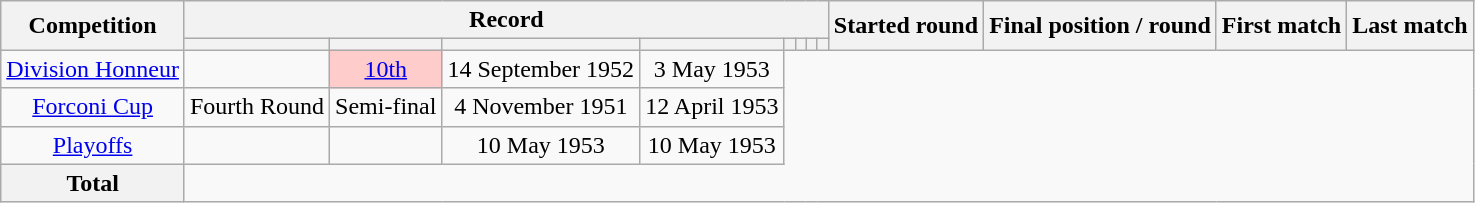<table class="wikitable" style="text-align: center">
<tr>
<th rowspan=2>Competition</th>
<th colspan=8>Record</th>
<th rowspan=2>Started round</th>
<th rowspan=2>Final position / round</th>
<th rowspan=2>First match</th>
<th rowspan=2>Last match</th>
</tr>
<tr>
<th></th>
<th></th>
<th></th>
<th></th>
<th></th>
<th></th>
<th></th>
<th></th>
</tr>
<tr>
<td><a href='#'>Division Honneur</a><br></td>
<td></td>
<td style="background:#FFCCCC;"><a href='#'>10th</a></td>
<td>14 September 1952</td>
<td>3 May 1953</td>
</tr>
<tr>
<td><a href='#'>Forconi Cup</a><br></td>
<td>Fourth Round</td>
<td>Semi-final</td>
<td>4 November 1951</td>
<td>12 April 1953</td>
</tr>
<tr>
<td><a href='#'>Playoffs</a><br></td>
<td></td>
<td></td>
<td>10 May 1953</td>
<td>10 May 1953</td>
</tr>
<tr>
<th>Total<br></th>
</tr>
</table>
